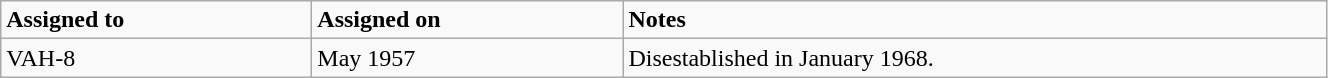<table class="wikitable" style="width: 70%;">
<tr>
<td style="width: 200px;"><strong>Assigned to</strong></td>
<td style="width: 200px;"><strong>Assigned on</strong></td>
<td><strong>Notes</strong></td>
</tr>
<tr>
<td>VAH-8</td>
<td>May 1957</td>
<td>Disestablished in January 1968.</td>
</tr>
</table>
